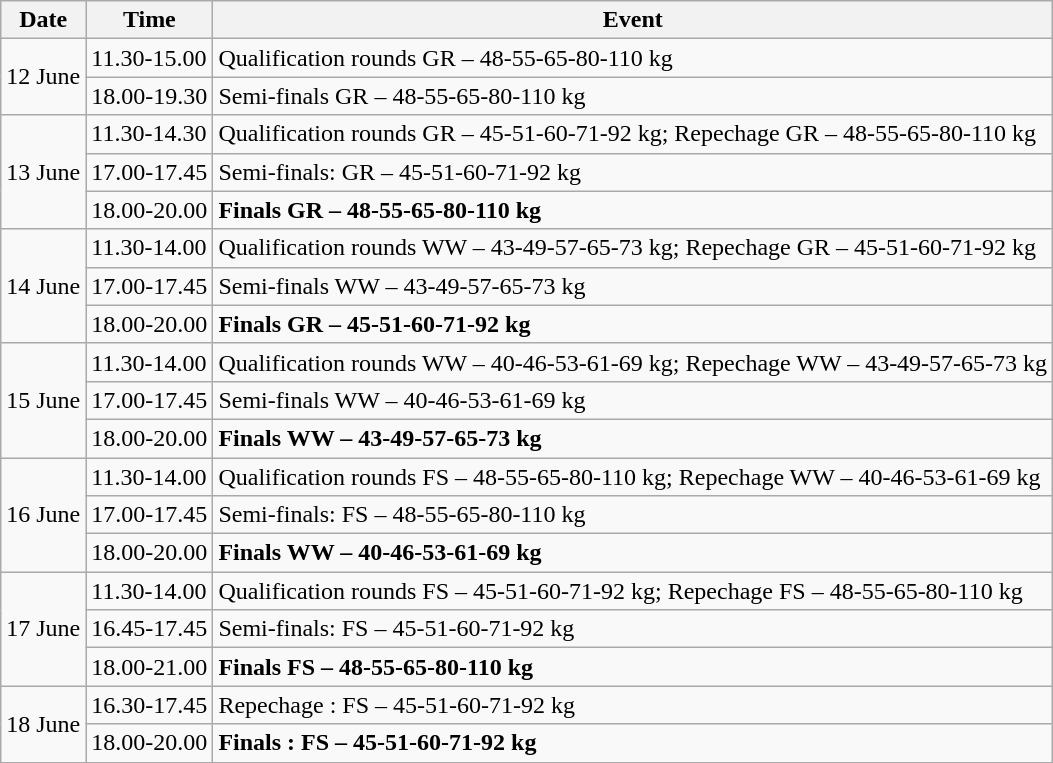<table class=wikitable>
<tr>
<th>Date</th>
<th>Time</th>
<th>Event</th>
</tr>
<tr>
<td rowspan="2">12 June</td>
<td>11.30-15.00</td>
<td>Qualification rounds GR – 48-55-65-80-110 kg</td>
</tr>
<tr>
<td>18.00-19.30</td>
<td>Semi-finals GR – 48-55-65-80-110 kg</td>
</tr>
<tr>
<td rowspan="3">13 June</td>
<td>11.30-14.30</td>
<td>Qualification rounds GR – 45-51-60-71-92 kg; Repechage GR – 48-55-65-80-110 kg</td>
</tr>
<tr>
<td>17.00-17.45</td>
<td>Semi-finals: GR – 45-51-60-71-92 kg</td>
</tr>
<tr>
<td>18.00-20.00</td>
<td><strong>Finals GR – 48-55-65-80-110 kg</strong></td>
</tr>
<tr>
<td rowspan="3">14 June</td>
<td>11.30-14.00</td>
<td>Qualification rounds WW – 43-49-57-65-73 kg; Repechage GR – 45-51-60-71-92 kg</td>
</tr>
<tr>
<td>17.00-17.45</td>
<td>Semi-finals WW – 43-49-57-65-73 kg</td>
</tr>
<tr>
<td>18.00-20.00</td>
<td><strong>Finals GR – 45-51-60-71-92 kg</strong></td>
</tr>
<tr>
<td rowspan="3">15 June</td>
<td>11.30-14.00</td>
<td>Qualification rounds WW – 40-46-53-61-69 kg; Repechage WW – 43-49-57-65-73 kg</td>
</tr>
<tr>
<td>17.00-17.45</td>
<td>Semi-finals WW – 40-46-53-61-69 kg</td>
</tr>
<tr>
<td>18.00-20.00</td>
<td><strong>Finals WW – 43-49-57-65-73 kg</strong></td>
</tr>
<tr>
<td rowspan="3">16 June</td>
<td>11.30-14.00</td>
<td>Qualification rounds FS – 48-55-65-80-110 kg; Repechage WW – 40-46-53-61-69 kg</td>
</tr>
<tr>
<td>17.00-17.45</td>
<td>Semi-finals: FS – 48-55-65-80-110 kg</td>
</tr>
<tr>
<td>18.00-20.00</td>
<td><strong>Finals WW – 40-46-53-61-69 kg</strong></td>
</tr>
<tr>
<td rowspan="3">17 June</td>
<td>11.30-14.00</td>
<td>Qualification rounds FS – 45-51-60-71-92 kg; Repechage FS – 48-55-65-80-110 kg</td>
</tr>
<tr>
<td>16.45-17.45</td>
<td>Semi-finals: FS – 45-51-60-71-92 kg</td>
</tr>
<tr>
<td>18.00-21.00</td>
<td><strong>Finals FS – 48-55-65-80-110 kg</strong></td>
</tr>
<tr>
<td rowspan="2">18 June</td>
<td>16.30-17.45</td>
<td>Repechage : FS – 45-51-60-71-92 kg</td>
</tr>
<tr>
<td>18.00-20.00</td>
<td><strong>Finals : FS – 45-51-60-71-92 kg</strong></td>
</tr>
</table>
